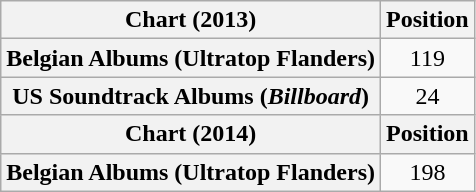<table class="wikitable plainrowheaders">
<tr>
<th>Chart (2013)</th>
<th>Position</th>
</tr>
<tr>
<th scope="row">Belgian Albums (Ultratop Flanders)</th>
<td align=center>119</td>
</tr>
<tr>
<th scope="row">US Soundtrack Albums (<em>Billboard</em>)</th>
<td align=center>24</td>
</tr>
<tr>
<th>Chart (2014)</th>
<th>Position</th>
</tr>
<tr>
<th scope="row">Belgian Albums (Ultratop Flanders)</th>
<td align=center>198</td>
</tr>
</table>
